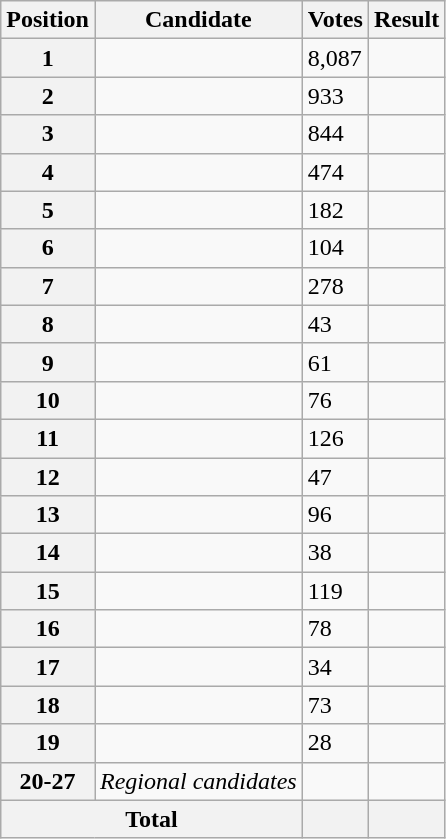<table class="wikitable sortable col3right">
<tr>
<th scope="col">Position</th>
<th scope="col">Candidate</th>
<th scope="col">Votes</th>
<th scope="col">Result</th>
</tr>
<tr>
<th scope="row">1</th>
<td></td>
<td>8,087</td>
<td></td>
</tr>
<tr>
<th scope="row">2</th>
<td></td>
<td>933</td>
<td></td>
</tr>
<tr>
<th scope="row">3</th>
<td></td>
<td>844</td>
<td></td>
</tr>
<tr>
<th scope="row">4</th>
<td></td>
<td>474</td>
<td></td>
</tr>
<tr>
<th scope="row">5</th>
<td></td>
<td>182</td>
<td></td>
</tr>
<tr>
<th scope="row">6</th>
<td></td>
<td>104</td>
<td></td>
</tr>
<tr>
<th scope="row">7</th>
<td></td>
<td>278</td>
<td></td>
</tr>
<tr>
<th scope="row">8</th>
<td></td>
<td>43</td>
<td></td>
</tr>
<tr>
<th scope="row">9</th>
<td></td>
<td>61</td>
<td></td>
</tr>
<tr>
<th scope="row">10</th>
<td></td>
<td>76</td>
<td></td>
</tr>
<tr>
<th scope="row">11</th>
<td></td>
<td>126</td>
<td></td>
</tr>
<tr>
<th scope="row">12</th>
<td></td>
<td>47</td>
<td></td>
</tr>
<tr>
<th scope="row">13</th>
<td></td>
<td>96</td>
<td></td>
</tr>
<tr>
<th scope="row">14</th>
<td></td>
<td>38</td>
<td></td>
</tr>
<tr>
<th scope="row">15</th>
<td></td>
<td>119</td>
<td></td>
</tr>
<tr>
<th scope="row">16</th>
<td></td>
<td>78</td>
<td></td>
</tr>
<tr>
<th scope="row">17</th>
<td></td>
<td>34</td>
<td></td>
</tr>
<tr>
<th scope="row">18</th>
<td></td>
<td>73</td>
<td></td>
</tr>
<tr>
<th scope="row">19</th>
<td></td>
<td>28</td>
<td></td>
</tr>
<tr>
<th scope="row">20-27</th>
<td><em>Regional candidates</em></td>
<td></td>
<td></td>
</tr>
<tr class="sortbottom">
<th scope="row" colspan="2">Total</th>
<th></th>
<th></th>
</tr>
</table>
